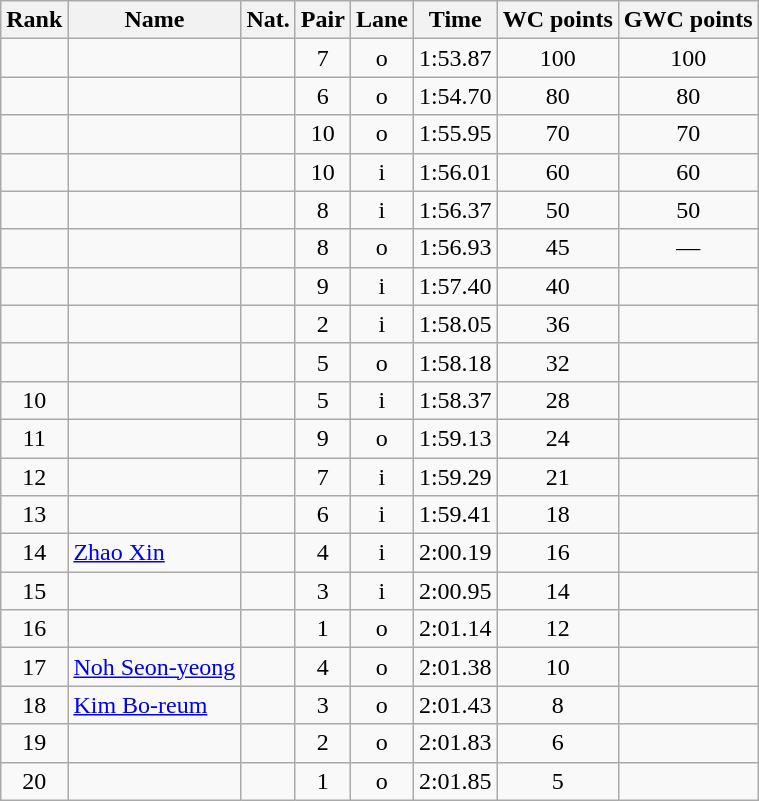<table class="wikitable sortable" style="text-align:center">
<tr>
<th>Rank</th>
<th>Name</th>
<th>Nat.</th>
<th>Pair</th>
<th>Lane</th>
<th>Time</th>
<th>WC points</th>
<th>GWC points</th>
</tr>
<tr>
<td></td>
<td align=left></td>
<td></td>
<td>7</td>
<td>o</td>
<td>1:53.87</td>
<td>100</td>
<td>100</td>
</tr>
<tr>
<td></td>
<td align=left></td>
<td></td>
<td>6</td>
<td>o</td>
<td>1:54.70</td>
<td>80</td>
<td>80</td>
</tr>
<tr>
<td></td>
<td align=left></td>
<td></td>
<td>10</td>
<td>o</td>
<td>1:55.95</td>
<td>70</td>
<td>70</td>
</tr>
<tr>
<td></td>
<td align=left></td>
<td></td>
<td>10</td>
<td>i</td>
<td>1:56.01</td>
<td>60</td>
<td>60</td>
</tr>
<tr>
<td></td>
<td align=left></td>
<td></td>
<td>8</td>
<td>i</td>
<td>1:56.37</td>
<td>50</td>
<td>50</td>
</tr>
<tr>
<td></td>
<td align=left></td>
<td></td>
<td>8</td>
<td>o</td>
<td>1:56.93</td>
<td>45</td>
<td>—</td>
</tr>
<tr>
<td></td>
<td align=left></td>
<td></td>
<td>9</td>
<td>i</td>
<td>1:57.40</td>
<td>40</td>
<td></td>
</tr>
<tr>
<td></td>
<td align=left></td>
<td></td>
<td>2</td>
<td>i</td>
<td>1:58.05</td>
<td>36</td>
<td></td>
</tr>
<tr>
<td></td>
<td align=left></td>
<td></td>
<td>5</td>
<td>o</td>
<td>1:58.18</td>
<td>32</td>
<td></td>
</tr>
<tr>
<td>10</td>
<td align=left></td>
<td></td>
<td>5</td>
<td>i</td>
<td>1:58.37</td>
<td>28</td>
<td></td>
</tr>
<tr>
<td>11</td>
<td align=left></td>
<td></td>
<td>9</td>
<td>o</td>
<td>1:59.13</td>
<td>24</td>
<td></td>
</tr>
<tr>
<td>12</td>
<td align=left></td>
<td></td>
<td>7</td>
<td>i</td>
<td>1:59.29</td>
<td>21</td>
<td></td>
</tr>
<tr>
<td>13</td>
<td align=left></td>
<td></td>
<td>6</td>
<td>i</td>
<td>1:59.41</td>
<td>18</td>
<td></td>
</tr>
<tr>
<td>14</td>
<td align=left><a href='#'>Zhao Xin</a></td>
<td></td>
<td>4</td>
<td>i</td>
<td>2:00.19</td>
<td>16</td>
<td></td>
</tr>
<tr>
<td>15</td>
<td align=left></td>
<td></td>
<td>3</td>
<td>i</td>
<td>2:00.95</td>
<td>14</td>
<td></td>
</tr>
<tr>
<td>16</td>
<td align=left></td>
<td></td>
<td>1</td>
<td>o</td>
<td>2:01.14</td>
<td>12</td>
<td></td>
</tr>
<tr>
<td>17</td>
<td align=left><a href='#'>Noh Seon-yeong</a></td>
<td></td>
<td>4</td>
<td>o</td>
<td>2:01.38</td>
<td>10</td>
<td></td>
</tr>
<tr>
<td>18</td>
<td align=left><a href='#'>Kim Bo-reum</a></td>
<td></td>
<td>3</td>
<td>o</td>
<td>2:01.43</td>
<td>8</td>
<td></td>
</tr>
<tr>
<td>19</td>
<td align=left></td>
<td></td>
<td>2</td>
<td>o</td>
<td>2:01.83</td>
<td>6</td>
<td></td>
</tr>
<tr>
<td>20</td>
<td align=left></td>
<td></td>
<td>1</td>
<td>o</td>
<td>2:01.85</td>
<td>5</td>
<td></td>
</tr>
</table>
